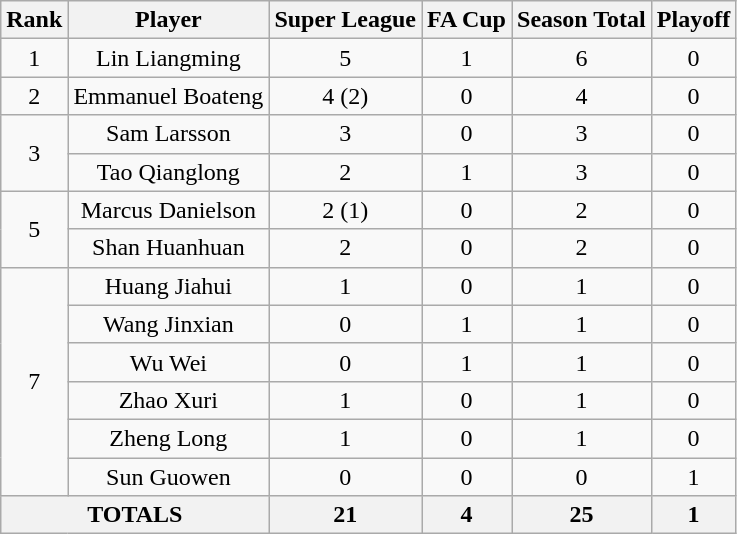<table class="wikitable" style="text-align:center">
<tr>
<th>Rank</th>
<th>Player</th>
<th>Super League</th>
<th>FA Cup</th>
<th>Season Total</th>
<th>Playoff</th>
</tr>
<tr>
<td>1</td>
<td>Lin Liangming</td>
<td>5</td>
<td>1</td>
<td>6</td>
<td>0</td>
</tr>
<tr>
<td>2</td>
<td>Emmanuel Boateng</td>
<td>4 (2)</td>
<td>0</td>
<td>4</td>
<td>0</td>
</tr>
<tr>
<td rowspan="2">3</td>
<td>Sam Larsson</td>
<td>3</td>
<td>0</td>
<td>3</td>
<td>0</td>
</tr>
<tr>
<td>Tao Qianglong</td>
<td>2</td>
<td>1</td>
<td>3</td>
<td>0</td>
</tr>
<tr>
<td rowspan="2">5</td>
<td>Marcus Danielson</td>
<td>2 (1)</td>
<td>0</td>
<td>2</td>
<td>0</td>
</tr>
<tr>
<td>Shan Huanhuan</td>
<td>2</td>
<td>0</td>
<td>2</td>
<td>0</td>
</tr>
<tr>
<td rowspan="6">7</td>
<td>Huang Jiahui</td>
<td>1</td>
<td>0</td>
<td>1</td>
<td>0</td>
</tr>
<tr>
<td>Wang Jinxian</td>
<td>0</td>
<td>1</td>
<td>1</td>
<td>0</td>
</tr>
<tr>
<td>Wu Wei</td>
<td>0</td>
<td>1</td>
<td>1</td>
<td>0</td>
</tr>
<tr>
<td>Zhao Xuri</td>
<td>1</td>
<td>0</td>
<td>1</td>
<td>0</td>
</tr>
<tr>
<td>Zheng Long</td>
<td>1</td>
<td>0</td>
<td>1</td>
<td>0</td>
</tr>
<tr>
<td>Sun Guowen</td>
<td>0</td>
<td>0</td>
<td>0</td>
<td>1</td>
</tr>
<tr class="sortbottom">
<th colspan="2">TOTALS</th>
<th>21</th>
<th>4</th>
<th>25</th>
<th>1</th>
</tr>
</table>
